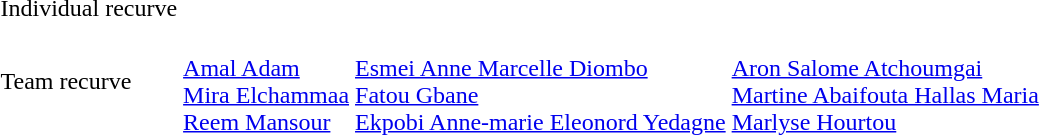<table>
<tr>
<td>Individual recurve</td>
<td></td>
<td></td>
<td></td>
</tr>
<tr>
<td rowspan=3>Team recurve</td>
<td><br><a href='#'>Amal Adam</a><br><a href='#'>Mira Elchammaa</a><br><a href='#'>Reem Mansour</a></td>
<td><br><a href='#'>Esmei Anne Marcelle Diombo</a><br><a href='#'>Fatou Gbane</a><br><a href='#'>Ekpobi Anne-marie Eleonord Yedagne</a></td>
<td><br><a href='#'>Aron Salome Atchoumgai</a><br><a href='#'>Martine Abaifouta Hallas Maria</a><br><a href='#'>Marlyse Hourtou</a></td>
</tr>
</table>
